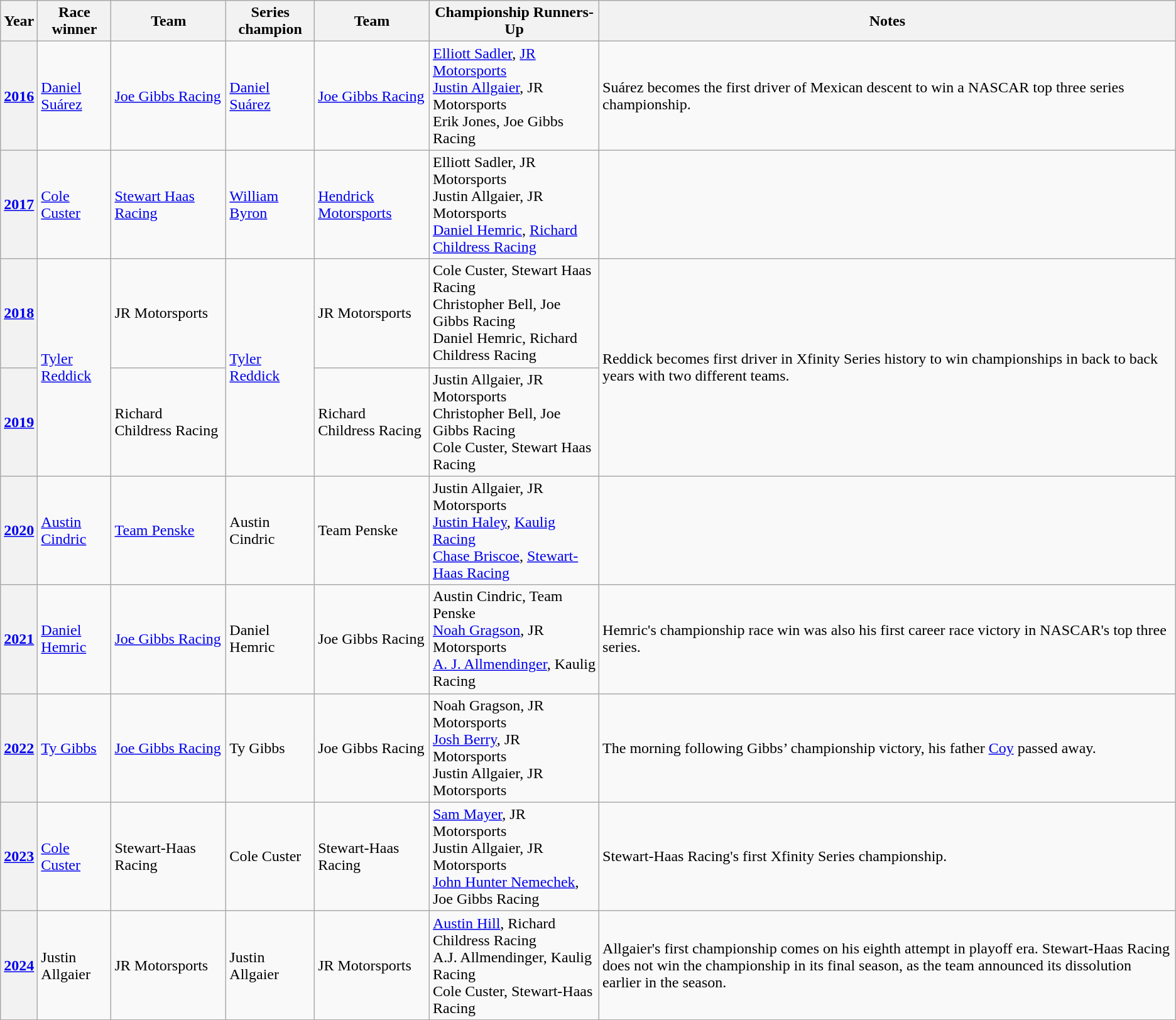<table class="wikitable">
<tr>
<th>Year</th>
<th>Race winner</th>
<th>Team</th>
<th>Series champion</th>
<th>Team</th>
<th>Championship Runners-Up</th>
<th>Notes</th>
</tr>
<tr>
<th><a href='#'>2016</a></th>
<td><a href='#'>Daniel Suárez</a></td>
<td><a href='#'>Joe Gibbs Racing</a></td>
<td><a href='#'>Daniel Suárez</a></td>
<td><a href='#'>Joe Gibbs Racing</a></td>
<td><a href='#'>Elliott Sadler</a>, <a href='#'>JR Motorsports</a><br><a href='#'>Justin Allgaier</a>, JR Motorsports<br>Erik Jones, Joe Gibbs Racing</td>
<td>Suárez becomes the first driver of Mexican descent to win a NASCAR top three series championship.</td>
</tr>
<tr>
<th><a href='#'>2017</a></th>
<td><a href='#'>Cole Custer</a></td>
<td><a href='#'>Stewart Haas Racing</a></td>
<td><a href='#'>William Byron</a></td>
<td><a href='#'>Hendrick Motorsports</a></td>
<td>Elliott Sadler, JR Motorsports<br>Justin Allgaier, JR Motorsports<br><a href='#'>Daniel Hemric</a>, <a href='#'>Richard Childress Racing</a></td>
<td></td>
</tr>
<tr>
<th><a href='#'>2018</a></th>
<td rowspan=2><a href='#'>Tyler Reddick</a></td>
<td>JR Motorsports</td>
<td rowspan=2><a href='#'>Tyler Reddick</a></td>
<td>JR Motorsports</td>
<td>Cole Custer, Stewart Haas Racing<br>Christopher Bell, Joe Gibbs Racing<br>Daniel Hemric, Richard Childress Racing</td>
<td rowspan=2>Reddick becomes first driver in Xfinity Series history to win championships in back to back years with two different teams.</td>
</tr>
<tr>
<th><a href='#'>2019</a></th>
<td>Richard Childress Racing</td>
<td>Richard Childress Racing</td>
<td>Justin Allgaier, JR Motorsports<br>Christopher Bell, Joe Gibbs Racing<br>Cole Custer, Stewart Haas Racing</td>
</tr>
<tr>
<th><a href='#'>2020</a></th>
<td><a href='#'>Austin Cindric</a></td>
<td><a href='#'>Team Penske</a></td>
<td>Austin Cindric</td>
<td>Team Penske</td>
<td>Justin Allgaier, JR Motorsports<br><a href='#'>Justin Haley</a>, <a href='#'>Kaulig Racing</a><br><a href='#'>Chase Briscoe</a>, <a href='#'>Stewart-Haas Racing</a></td>
<td></td>
</tr>
<tr>
<th><a href='#'>2021</a></th>
<td><a href='#'>Daniel Hemric</a></td>
<td><a href='#'>Joe Gibbs Racing</a></td>
<td>Daniel Hemric</td>
<td>Joe Gibbs Racing</td>
<td>Austin Cindric, Team Penske<br><a href='#'>Noah Gragson</a>, JR Motorsports<br><a href='#'>A. J. Allmendinger</a>, Kaulig Racing</td>
<td>Hemric's championship race win was also his first career race victory in NASCAR's top three series.</td>
</tr>
<tr>
<th><a href='#'>2022</a></th>
<td><a href='#'>Ty Gibbs</a></td>
<td><a href='#'>Joe Gibbs Racing</a></td>
<td>Ty Gibbs</td>
<td>Joe Gibbs Racing</td>
<td>Noah Gragson, JR Motorsports<br><a href='#'>Josh Berry</a>, JR Motorsports<br>Justin Allgaier, JR Motorsports</td>
<td>The morning following Gibbs’ championship victory, his father <a href='#'>Coy</a> passed away.</td>
</tr>
<tr>
<th><a href='#'>2023</a></th>
<td><a href='#'>Cole Custer</a></td>
<td>Stewart-Haas Racing</td>
<td>Cole Custer</td>
<td>Stewart-Haas Racing</td>
<td><a href='#'>Sam Mayer</a>, JR Motorsports<br>Justin Allgaier, JR Motorsports<br><a href='#'>John Hunter Nemechek</a>, Joe Gibbs Racing</td>
<td>Stewart-Haas Racing's first Xfinity Series championship.</td>
</tr>
<tr>
<th><a href='#'>2024</a></th>
<td>Justin Allgaier</td>
<td>JR Motorsports</td>
<td>Justin Allgaier</td>
<td>JR Motorsports</td>
<td><a href='#'>Austin Hill</a>, Richard Childress Racing<br>A.J. Allmendinger, Kaulig Racing<br>Cole Custer, Stewart-Haas Racing</td>
<td>Allgaier's first championship comes on his eighth attempt in playoff era. Stewart-Haas Racing does not win the championship in its final season, as the team announced its dissolution earlier in the season.</td>
</tr>
</table>
